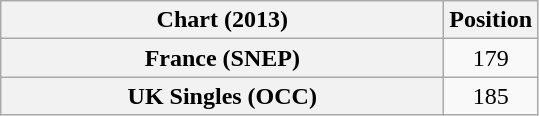<table class="wikitable sortable plainrowheaders" style="text-align:center">
<tr>
<th scope="col" style="width:18em;">Chart (2013)</th>
<th scope="col">Position</th>
</tr>
<tr>
<th scope="row">France (SNEP)</th>
<td>179</td>
</tr>
<tr>
<th scope="row">UK Singles (OCC)</th>
<td>185</td>
</tr>
</table>
